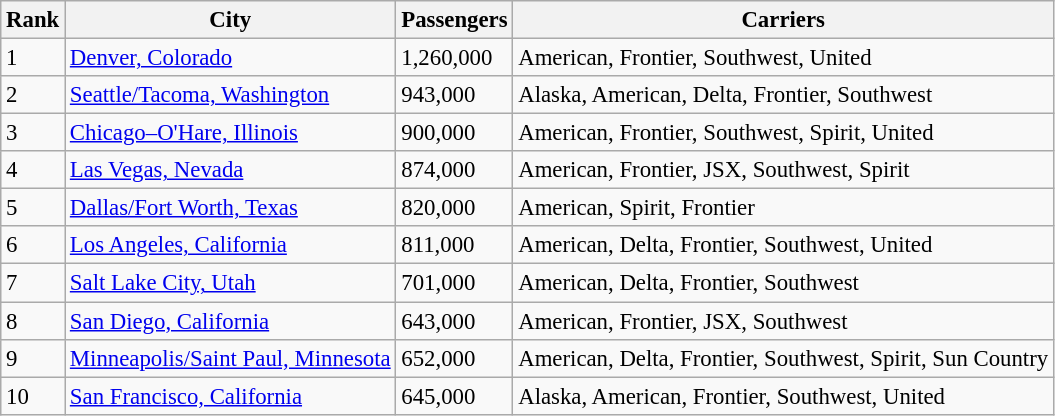<table class="wikitable sortable" style="font-size: 95%">
<tr>
<th>Rank</th>
<th>City</th>
<th>Passengers</th>
<th>Carriers</th>
</tr>
<tr>
<td>1</td>
<td><a href='#'>Denver, Colorado</a></td>
<td>1,260,000</td>
<td>American, Frontier, Southwest, United</td>
</tr>
<tr>
<td>2</td>
<td><a href='#'>Seattle/Tacoma, Washington</a></td>
<td>943,000</td>
<td>Alaska, American, Delta, Frontier, Southwest</td>
</tr>
<tr>
<td>3</td>
<td><a href='#'>Chicago–O'Hare, Illinois</a></td>
<td>900,000</td>
<td>American, Frontier, Southwest, Spirit, United</td>
</tr>
<tr>
<td>4</td>
<td><a href='#'>Las Vegas, Nevada</a></td>
<td>874,000</td>
<td>American, Frontier, JSX, Southwest, Spirit</td>
</tr>
<tr>
<td>5</td>
<td><a href='#'>Dallas/Fort Worth, Texas</a></td>
<td>820,000</td>
<td>American, Spirit, Frontier</td>
</tr>
<tr>
<td>6</td>
<td><a href='#'>Los Angeles, California</a></td>
<td>811,000</td>
<td>American, Delta, Frontier, Southwest, United</td>
</tr>
<tr>
<td>7</td>
<td><a href='#'>Salt Lake City, Utah</a></td>
<td>701,000</td>
<td>American, Delta, Frontier, Southwest</td>
</tr>
<tr>
<td>8</td>
<td><a href='#'>San Diego, California</a></td>
<td>643,000</td>
<td>American, Frontier, JSX, Southwest</td>
</tr>
<tr>
<td>9</td>
<td><a href='#'>Minneapolis/Saint Paul, Minnesota</a></td>
<td>652,000</td>
<td>American, Delta, Frontier, Southwest, Spirit, Sun Country</td>
</tr>
<tr>
<td>10</td>
<td><a href='#'>San Francisco, California</a></td>
<td>645,000</td>
<td>Alaska, American, Frontier, Southwest, United</td>
</tr>
</table>
